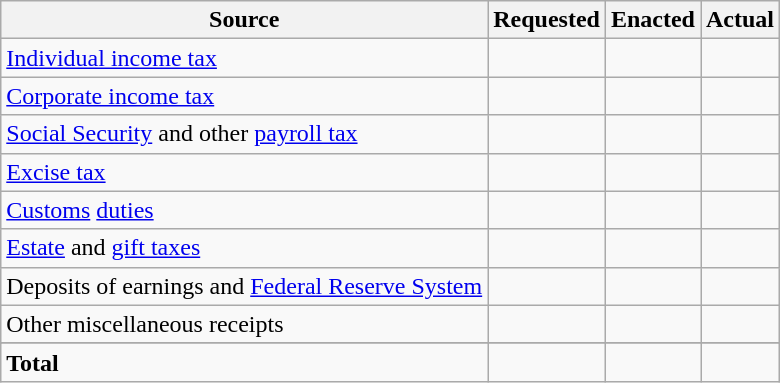<table class="wikitable sortable">
<tr>
<th>Source</th>
<th>Requested</th>
<th>Enacted</th>
<th>Actual</th>
</tr>
<tr>
<td><a href='#'>Individual income tax</a></td>
<td style="text-align:right"></td>
<td style="text-align:right"></td>
<td style="text-align:right"></td>
</tr>
<tr>
<td><a href='#'>Corporate income tax</a></td>
<td style="text-align:right"></td>
<td style="text-align:right"></td>
<td style="text-align:right"></td>
</tr>
<tr>
<td><a href='#'>Social Security</a> and other <a href='#'>payroll tax</a></td>
<td style="text-align:right"></td>
<td style="text-align:right"></td>
<td style="text-align:right"></td>
</tr>
<tr>
<td><a href='#'>Excise tax</a></td>
<td style="text-align:right"></td>
<td style="text-align:right"></td>
<td style="text-align:right"></td>
</tr>
<tr>
<td><a href='#'>Customs</a> <a href='#'>duties</a></td>
<td style="text-align:right"></td>
<td style="text-align:right"></td>
<td style="text-align:right"></td>
</tr>
<tr>
<td><a href='#'>Estate</a> and <a href='#'>gift taxes</a></td>
<td style="text-align:right"></td>
<td style="text-align:right"></td>
<td style="text-align:right"></td>
</tr>
<tr>
<td>Deposits of earnings and <a href='#'>Federal Reserve System</a></td>
<td style="text-align:right"></td>
<td style="text-align:right"></td>
<td style="text-align:right"></td>
</tr>
<tr>
<td>Other miscellaneous receipts</td>
<td style="text-align:right"></td>
<td style="text-align:right"></td>
<td style="text-align:right"></td>
</tr>
<tr>
</tr>
<tr class="sortbottom">
<td><strong>Total</strong></td>
<td style="text-align:right"><strong></strong></td>
<td style="text-align:right"><strong></strong></td>
<td style="text-align:right"><strong></strong></td>
</tr>
</table>
